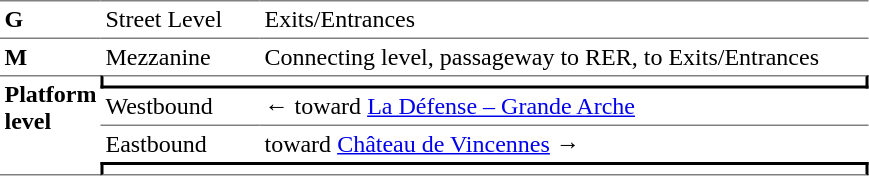<table border="0" cellspacing="0" cellpadding="3">
<tr>
<td style="border-top:solid 1px gray;" width="50" valign="top"><strong>G</strong></td>
<td style="border-top:solid 1px gray;" width="100" valign="top">Street Level</td>
<td style="border-top:solid 1px gray;" width="400" valign="top">Exits/Entrances</td>
</tr>
<tr>
<td style="border-top:solid 1px gray;" width="50" valign="top"><strong>M</strong></td>
<td style="border-top:solid 1px gray;" width="100" valign="top">Mezzanine</td>
<td style="border-top:solid 1px gray;" width="400" valign="top">Connecting level, passageway to RER, to Exits/Entrances</td>
</tr>
<tr>
<td rowspan="4" style="border-top:solid 1px gray;border-bottom:solid 1px gray;" width="50" valign="top"><strong>Platform level</strong></td>
<td colspan="2" style="border-top:solid 1px gray;border-right:solid 2px black;border-left:solid 2px black;border-bottom:solid 2px black;text-align:center;"></td>
</tr>
<tr>
<td style="border-bottom:solid 1px gray;" width="100">Westbound</td>
<td style="border-bottom:solid 1px gray;" width="390">←   toward <a href='#'>La Défense – Grande Arche</a> </td>
</tr>
<tr>
<td>Eastbound</td>
<td>   toward <a href='#'>Château de Vincennes</a>  →</td>
</tr>
<tr>
<td colspan="2" style="border-top:solid 2px black;border-right:solid 2px black;border-left:solid 2px black;border-bottom:solid 1px gray;text-align:center;"></td>
</tr>
</table>
